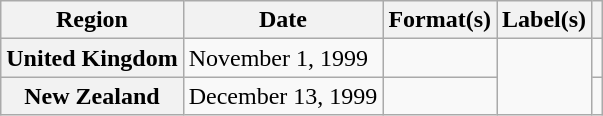<table class="wikitable plainrowheaders">
<tr>
<th scope="col">Region</th>
<th scope="col">Date</th>
<th scope="col">Format(s)</th>
<th scope="col">Label(s)</th>
<th scope="col"></th>
</tr>
<tr>
<th scope="row">United Kingdom</th>
<td>November 1, 1999</td>
<td></td>
<td rowspan="2"></td>
<td></td>
</tr>
<tr>
<th scope="row">New Zealand</th>
<td>December 13, 1999</td>
<td></td>
<td></td>
</tr>
</table>
